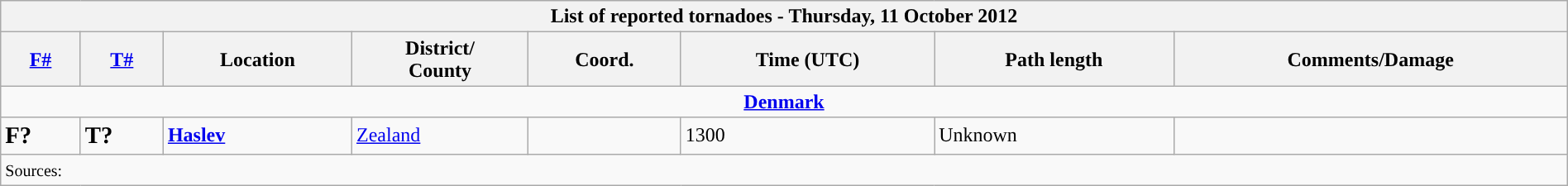<table class="wikitable collapsible" width="100%">
<tr>
<th colspan="8">List of reported tornadoes - Thursday, 11 October 2012</th>
</tr>
<tr>
<th><a href='#'>F#</a></th>
<th><a href='#'>T#</a></th>
<th>Location</th>
<th>District/<br>County</th>
<th>Coord.</th>
<th>Time (UTC)</th>
<th>Path length</th>
<th>Comments/Damage</th>
</tr>
<tr>
<td colspan="8" align=center><strong><a href='#'>Denmark</a></strong></td>
</tr>
<tr>
<td><big><strong>F?</strong></big></td>
<td><big><strong>T?</strong></big></td>
<td><strong><a href='#'>Haslev</a></strong></td>
<td><a href='#'>Zealand</a></td>
<td></td>
<td>1300</td>
<td>Unknown</td>
<td></td>
</tr>
<tr>
<td colspan="8"><small>Sources:  </small></td>
</tr>
</table>
